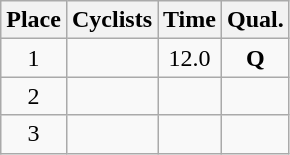<table class=wikitable style="text-align:center">
<tr>
<th>Place</th>
<th>Cyclists</th>
<th>Time</th>
<th>Qual.</th>
</tr>
<tr>
<td>1</td>
<td align=left></td>
<td>12.0</td>
<td><strong>Q</strong></td>
</tr>
<tr>
<td>2</td>
<td align=left></td>
<td></td>
<td></td>
</tr>
<tr>
<td>3</td>
<td align=left></td>
<td></td>
<td></td>
</tr>
</table>
